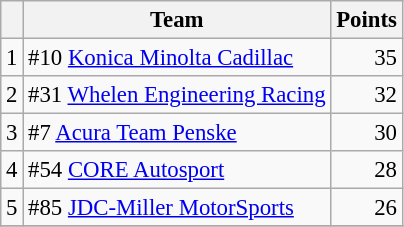<table class="wikitable" style="font-size: 95%;">
<tr>
<th scope="col"></th>
<th scope="col">Team</th>
<th scope="col">Points</th>
</tr>
<tr>
<td align=center>1</td>
<td> #10 <a href='#'>Konica Minolta Cadillac</a></td>
<td align=right>35</td>
</tr>
<tr>
<td align=center>2</td>
<td> #31 <a href='#'>Whelen Engineering Racing</a></td>
<td align=right>32</td>
</tr>
<tr>
<td align=center>3</td>
<td> #7 <a href='#'>Acura Team Penske</a></td>
<td align=right>30</td>
</tr>
<tr>
<td align=center>4</td>
<td> #54 <a href='#'>CORE Autosport</a></td>
<td align=right>28</td>
</tr>
<tr>
<td align=center>5</td>
<td> #85 <a href='#'>JDC-Miller MotorSports</a></td>
<td align=right>26</td>
</tr>
<tr>
</tr>
</table>
